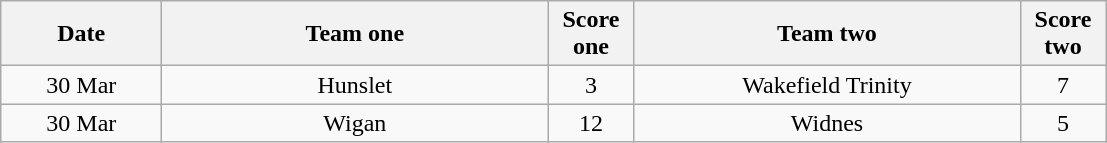<table class="wikitable" style="text-align: center">
<tr>
<th width=100>Date</th>
<th width=250>Team one</th>
<th width=50>Score one</th>
<th width=250>Team two</th>
<th width=50>Score two</th>
</tr>
<tr>
<td>30 Mar</td>
<td>Hunslet</td>
<td>3</td>
<td>Wakefield Trinity</td>
<td>7</td>
</tr>
<tr>
<td>30 Mar</td>
<td>Wigan</td>
<td>12</td>
<td>Widnes</td>
<td>5</td>
</tr>
</table>
